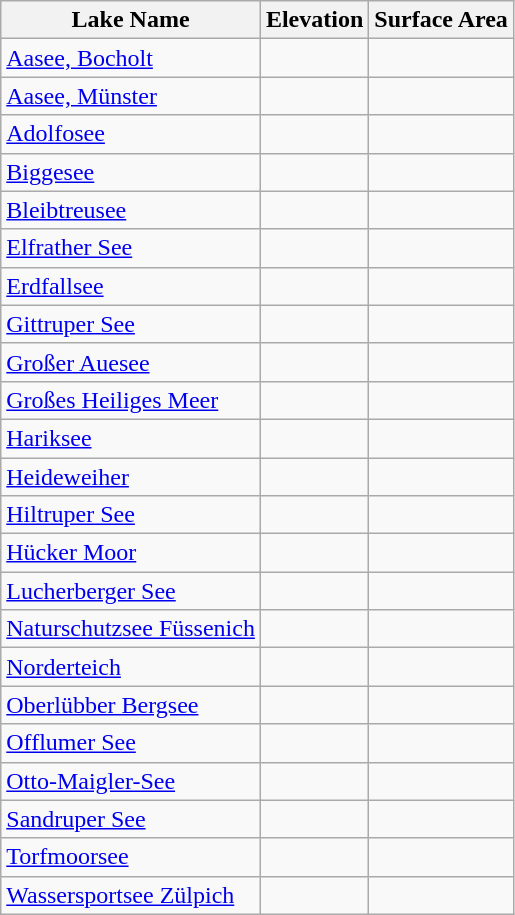<table class="wikitable sortable">
<tr>
<th>Lake Name</th>
<th>Elevation</th>
<th>Surface Area</th>
</tr>
<tr>
<td><a href='#'>Aasee, Bocholt</a></td>
<td></td>
<td></td>
</tr>
<tr>
<td><a href='#'>Aasee, Münster</a></td>
<td></td>
<td></td>
</tr>
<tr>
<td><a href='#'>Adolfosee</a></td>
<td></td>
<td></td>
</tr>
<tr>
<td><a href='#'>Biggesee</a></td>
<td></td>
<td></td>
</tr>
<tr>
<td><a href='#'>Bleibtreusee</a></td>
<td></td>
<td></td>
</tr>
<tr>
<td><a href='#'>Elfrather See</a></td>
<td></td>
<td></td>
</tr>
<tr>
<td><a href='#'>Erdfallsee</a></td>
<td></td>
<td></td>
</tr>
<tr>
<td><a href='#'>Gittruper See</a></td>
<td></td>
<td></td>
</tr>
<tr>
<td><a href='#'>Großer Auesee</a></td>
<td></td>
<td></td>
</tr>
<tr>
<td><a href='#'>Großes Heiliges Meer</a></td>
<td></td>
<td></td>
</tr>
<tr>
<td><a href='#'>Hariksee</a></td>
<td></td>
<td></td>
</tr>
<tr>
<td><a href='#'>Heideweiher</a></td>
<td></td>
<td></td>
</tr>
<tr>
<td><a href='#'>Hiltruper See</a></td>
<td></td>
<td></td>
</tr>
<tr>
<td><a href='#'>Hücker Moor</a></td>
<td></td>
<td></td>
</tr>
<tr>
<td><a href='#'>Lucherberger See</a></td>
<td></td>
<td></td>
</tr>
<tr>
<td><a href='#'>Naturschutzsee Füssenich</a></td>
<td></td>
<td></td>
</tr>
<tr>
<td><a href='#'>Norderteich</a></td>
<td></td>
<td></td>
</tr>
<tr>
<td><a href='#'>Oberlübber Bergsee</a></td>
<td></td>
<td></td>
</tr>
<tr>
<td><a href='#'>Offlumer See</a></td>
<td></td>
<td></td>
</tr>
<tr>
<td><a href='#'>Otto-Maigler-See</a></td>
<td></td>
</tr>
<tr>
<td><a href='#'>Sandruper See</a></td>
<td></td>
<td></td>
</tr>
<tr>
<td><a href='#'>Torfmoorsee</a></td>
<td></td>
<td></td>
</tr>
<tr>
<td><a href='#'>Wassersportsee Zülpich</a></td>
<td></td>
<td></td>
</tr>
</table>
